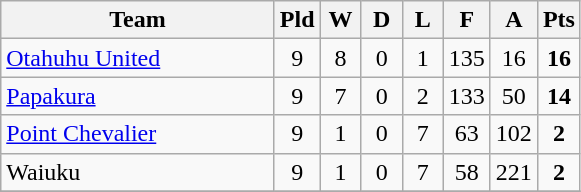<table class="wikitable" style="text-align:center;">
<tr>
<th width=175>Team</th>
<th width=20 abbr="Played">Pld</th>
<th width=20 abbr="Won">W</th>
<th width=20 abbr="Drawn">D</th>
<th width=20 abbr="Lost">L</th>
<th width=20 abbr="For">F</th>
<th width=20 abbr="Against">A</th>
<th width=20 abbr="Points">Pts</th>
</tr>
<tr>
<td style="text-align:left;"><a href='#'>Otahuhu United</a></td>
<td>9</td>
<td>8</td>
<td>0</td>
<td>1</td>
<td>135</td>
<td>16</td>
<td><strong>16</strong></td>
</tr>
<tr>
<td style="text-align:left;"><a href='#'>Papakura</a></td>
<td>9</td>
<td>7</td>
<td>0</td>
<td>2</td>
<td>133</td>
<td>50</td>
<td><strong>14</strong></td>
</tr>
<tr>
<td style="text-align:left;"><a href='#'>Point Chevalier</a></td>
<td>9</td>
<td>1</td>
<td>0</td>
<td>7</td>
<td>63</td>
<td>102</td>
<td><strong>2</strong></td>
</tr>
<tr>
<td style="text-align:left;">Waiuku</td>
<td>9</td>
<td>1</td>
<td>0</td>
<td>7</td>
<td>58</td>
<td>221</td>
<td><strong>2</strong></td>
</tr>
<tr>
</tr>
</table>
